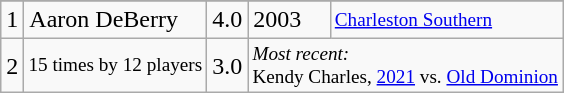<table class="wikitable">
<tr>
</tr>
<tr>
<td>1</td>
<td>Aaron DeBerry</td>
<td>4.0</td>
<td>2003</td>
<td style="font-size:80%;"><a href='#'>Charleston Southern</a></td>
</tr>
<tr>
<td>2</td>
<td style="font-size:80%;">15 times by 12 players</td>
<td>3.0</td>
<td colspan=2 style="font-size:80%;"><em>Most recent:</em><br>Kendy Charles, <a href='#'>2021</a> vs. <a href='#'>Old Dominion</a></td>
</tr>
</table>
